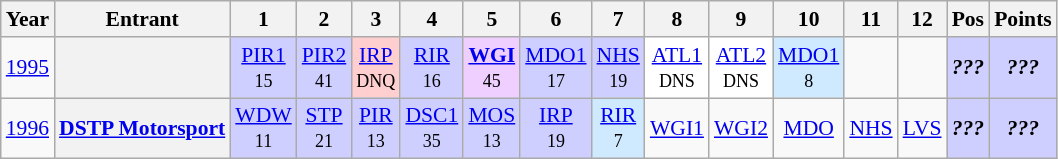<table class="wikitable" style="text-align:center; font-size:90%">
<tr>
<th>Year</th>
<th>Entrant</th>
<th>1</th>
<th>2</th>
<th>3</th>
<th>4</th>
<th>5</th>
<th>6</th>
<th>7</th>
<th>8</th>
<th>9</th>
<th>10</th>
<th>11</th>
<th>12</th>
<th>Pos</th>
<th>Points</th>
</tr>
<tr>
<td><a href='#'>1995</a></td>
<th></th>
<td style="background-color:#CFCFFF"><a href='#'>PIR1</a><br><small>15</small></td>
<td style="background-color:#CFCFFF"><a href='#'>PIR2</a><br><small>41</small></td>
<td style="background-color:#FFCFCF"><a href='#'>IRP</a><br><small>DNQ</small></td>
<td style="background-color:#CFCFFF"><a href='#'>RIR</a><br><small>16</small></td>
<td style="background-color:#EFCFFF"><strong><a href='#'>WGI</a></strong><br><small>45</small></td>
<td style="background-color:#CFCFFF"><a href='#'>MDO1</a><br><small>17</small></td>
<td style="background-color:#CFCFFF"><a href='#'>NHS</a><br><small>19</small></td>
<td style="background-color:#FFFFFF"><a href='#'>ATL1</a><br><small>DNS</small></td>
<td style="background-color:#FFFFFF"><a href='#'>ATL2</a><br><small>DNS</small></td>
<td style="background-color:#CFEAFF"><a href='#'>MDO1</a><br><small>8</small></td>
<td></td>
<td></td>
<td style="background-color:#CFCFFF"><strong><em>???</em></strong></td>
<td style="background-color:#CFCFFF"><strong><em>???</em></strong></td>
</tr>
<tr>
<td><a href='#'>1996</a></td>
<th><a href='#'>DSTP Motorsport</a></th>
<td style="background-color:#CFCFFF"><a href='#'>WDW</a><br><small>11</small></td>
<td style="background-color:#CFCFFF"><a href='#'>STP</a><br><small>21</small></td>
<td style="background-color:#CFCFFF"><a href='#'>PIR</a><br><small>13</small></td>
<td style="background-color:#CFCFFF"><a href='#'>DSC1</a><br><small>35</small></td>
<td style="background-color:#CFCFFF"><a href='#'>MOS</a><br><small>13</small></td>
<td style="background-color:#CFCFFF"><a href='#'>IRP</a><br><small>19</small></td>
<td style="background-color:#CFEAFF"><a href='#'>RIR</a><br><small>7</small></td>
<td><a href='#'>WGI1</a></td>
<td><a href='#'>WGI2</a></td>
<td><a href='#'>MDO</a></td>
<td><a href='#'>NHS</a></td>
<td><a href='#'>LVS</a></td>
<td style="background-color:#CFCFFF"><strong><em>???</em></strong></td>
<td style="background-color:#CFCFFF"><strong><em>???</em></strong></td>
</tr>
</table>
